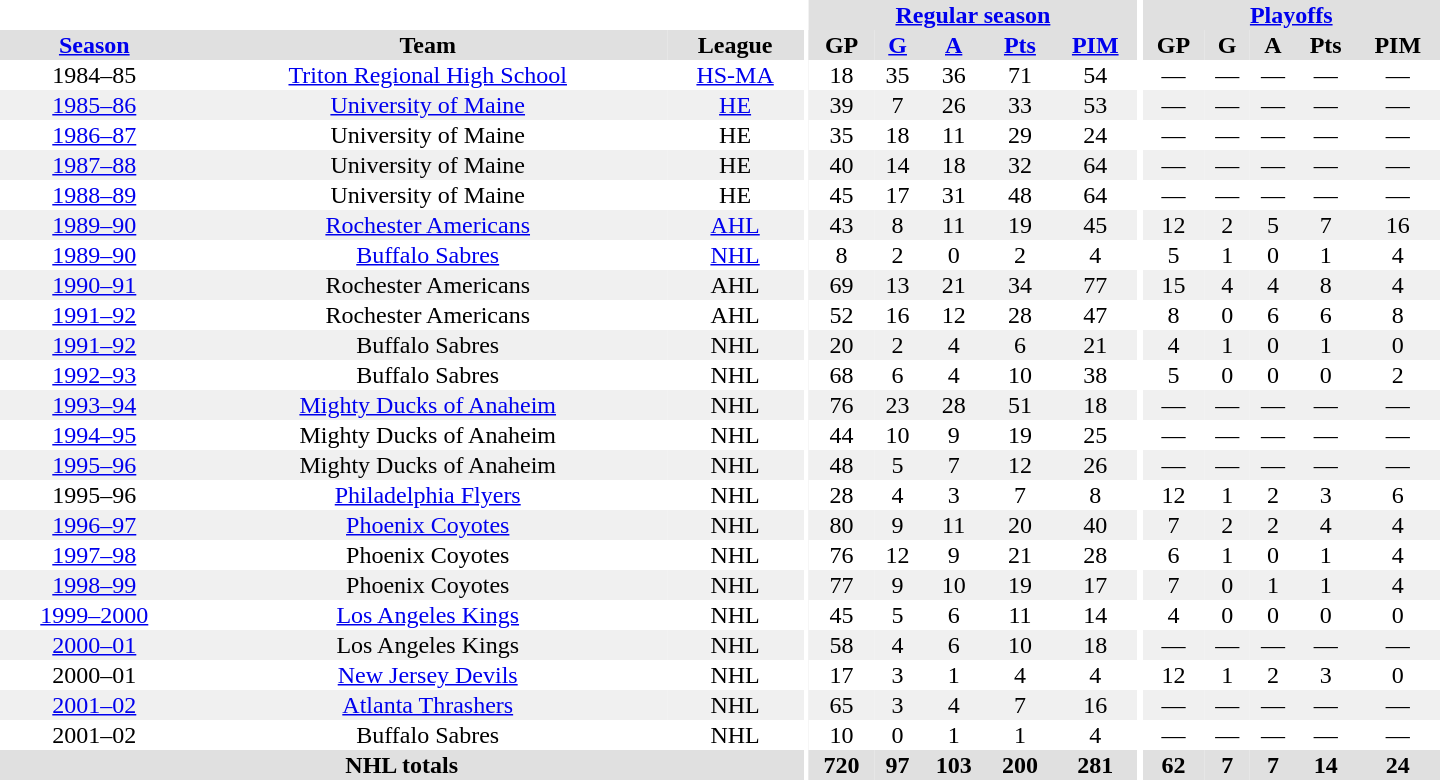<table border="0" cellpadding="1" cellspacing="0" style="text-align:center; width:60em">
<tr bgcolor="#e0e0e0">
<th colspan="3" bgcolor="#ffffff"></th>
<th rowspan="99" bgcolor="#ffffff"></th>
<th colspan="5"><a href='#'>Regular season</a></th>
<th rowspan="99" bgcolor="#ffffff"></th>
<th colspan="5"><a href='#'>Playoffs</a></th>
</tr>
<tr bgcolor="#e0e0e0">
<th><a href='#'>Season</a></th>
<th>Team</th>
<th>League</th>
<th>GP</th>
<th><a href='#'>G</a></th>
<th><a href='#'>A</a></th>
<th><a href='#'>Pts</a></th>
<th><a href='#'>PIM</a></th>
<th>GP</th>
<th>G</th>
<th>A</th>
<th>Pts</th>
<th>PIM</th>
</tr>
<tr>
<td>1984–85</td>
<td><a href='#'>Triton Regional High School</a></td>
<td><a href='#'>HS-MA</a></td>
<td>18</td>
<td>35</td>
<td>36</td>
<td>71</td>
<td>54</td>
<td>—</td>
<td>—</td>
<td>—</td>
<td>—</td>
<td>—</td>
</tr>
<tr bgcolor="#f0f0f0">
<td><a href='#'>1985–86</a></td>
<td><a href='#'>University of Maine</a></td>
<td><a href='#'>HE</a></td>
<td>39</td>
<td>7</td>
<td>26</td>
<td>33</td>
<td>53</td>
<td>—</td>
<td>—</td>
<td>—</td>
<td>—</td>
<td>—</td>
</tr>
<tr>
<td><a href='#'>1986–87</a></td>
<td>University of Maine</td>
<td>HE</td>
<td>35</td>
<td>18</td>
<td>11</td>
<td>29</td>
<td>24</td>
<td>—</td>
<td>—</td>
<td>—</td>
<td>—</td>
<td>—</td>
</tr>
<tr bgcolor="#f0f0f0">
<td><a href='#'>1987–88</a></td>
<td>University of Maine</td>
<td>HE</td>
<td>40</td>
<td>14</td>
<td>18</td>
<td>32</td>
<td>64</td>
<td>—</td>
<td>—</td>
<td>—</td>
<td>—</td>
<td>—</td>
</tr>
<tr>
<td><a href='#'>1988–89</a></td>
<td>University of Maine</td>
<td>HE</td>
<td>45</td>
<td>17</td>
<td>31</td>
<td>48</td>
<td>64</td>
<td>—</td>
<td>—</td>
<td>—</td>
<td>—</td>
<td>—</td>
</tr>
<tr bgcolor="#f0f0f0">
<td><a href='#'>1989–90</a></td>
<td><a href='#'>Rochester Americans</a></td>
<td><a href='#'>AHL</a></td>
<td>43</td>
<td>8</td>
<td>11</td>
<td>19</td>
<td>45</td>
<td>12</td>
<td>2</td>
<td>5</td>
<td>7</td>
<td>16</td>
</tr>
<tr>
<td><a href='#'>1989–90</a></td>
<td><a href='#'>Buffalo Sabres</a></td>
<td><a href='#'>NHL</a></td>
<td>8</td>
<td>2</td>
<td>0</td>
<td>2</td>
<td>4</td>
<td>5</td>
<td>1</td>
<td>0</td>
<td>1</td>
<td>4</td>
</tr>
<tr bgcolor="#f0f0f0">
<td><a href='#'>1990–91</a></td>
<td>Rochester Americans</td>
<td>AHL</td>
<td>69</td>
<td>13</td>
<td>21</td>
<td>34</td>
<td>77</td>
<td>15</td>
<td>4</td>
<td>4</td>
<td>8</td>
<td>4</td>
</tr>
<tr>
<td><a href='#'>1991–92</a></td>
<td>Rochester Americans</td>
<td>AHL</td>
<td>52</td>
<td>16</td>
<td>12</td>
<td>28</td>
<td>47</td>
<td>8</td>
<td>0</td>
<td>6</td>
<td>6</td>
<td>8</td>
</tr>
<tr bgcolor="#f0f0f0">
<td><a href='#'>1991–92</a></td>
<td>Buffalo Sabres</td>
<td>NHL</td>
<td>20</td>
<td>2</td>
<td>4</td>
<td>6</td>
<td>21</td>
<td>4</td>
<td>1</td>
<td>0</td>
<td>1</td>
<td>0</td>
</tr>
<tr>
<td><a href='#'>1992–93</a></td>
<td>Buffalo Sabres</td>
<td>NHL</td>
<td>68</td>
<td>6</td>
<td>4</td>
<td>10</td>
<td>38</td>
<td>5</td>
<td>0</td>
<td>0</td>
<td>0</td>
<td>2</td>
</tr>
<tr bgcolor="#f0f0f0">
<td><a href='#'>1993–94</a></td>
<td><a href='#'>Mighty Ducks of Anaheim</a></td>
<td>NHL</td>
<td>76</td>
<td>23</td>
<td>28</td>
<td>51</td>
<td>18</td>
<td>—</td>
<td>—</td>
<td>—</td>
<td>—</td>
<td>—</td>
</tr>
<tr>
<td><a href='#'>1994–95</a></td>
<td>Mighty Ducks of Anaheim</td>
<td>NHL</td>
<td>44</td>
<td>10</td>
<td>9</td>
<td>19</td>
<td>25</td>
<td>—</td>
<td>—</td>
<td>—</td>
<td>—</td>
<td>—</td>
</tr>
<tr bgcolor="#f0f0f0">
<td><a href='#'>1995–96</a></td>
<td>Mighty Ducks of Anaheim</td>
<td>NHL</td>
<td>48</td>
<td>5</td>
<td>7</td>
<td>12</td>
<td>26</td>
<td>—</td>
<td>—</td>
<td>—</td>
<td>—</td>
<td>—</td>
</tr>
<tr>
<td>1995–96</td>
<td><a href='#'>Philadelphia Flyers</a></td>
<td>NHL</td>
<td>28</td>
<td>4</td>
<td>3</td>
<td>7</td>
<td>8</td>
<td>12</td>
<td>1</td>
<td>2</td>
<td>3</td>
<td>6</td>
</tr>
<tr bgcolor="#f0f0f0">
<td><a href='#'>1996–97</a></td>
<td><a href='#'>Phoenix Coyotes</a></td>
<td>NHL</td>
<td>80</td>
<td>9</td>
<td>11</td>
<td>20</td>
<td>40</td>
<td>7</td>
<td>2</td>
<td>2</td>
<td>4</td>
<td>4</td>
</tr>
<tr>
<td><a href='#'>1997–98</a></td>
<td>Phoenix Coyotes</td>
<td>NHL</td>
<td>76</td>
<td>12</td>
<td>9</td>
<td>21</td>
<td>28</td>
<td>6</td>
<td>1</td>
<td>0</td>
<td>1</td>
<td>4</td>
</tr>
<tr bgcolor="#f0f0f0">
<td><a href='#'>1998–99</a></td>
<td>Phoenix Coyotes</td>
<td>NHL</td>
<td>77</td>
<td>9</td>
<td>10</td>
<td>19</td>
<td>17</td>
<td>7</td>
<td>0</td>
<td>1</td>
<td>1</td>
<td>4</td>
</tr>
<tr>
<td><a href='#'>1999–2000</a></td>
<td><a href='#'>Los Angeles Kings</a></td>
<td>NHL</td>
<td>45</td>
<td>5</td>
<td>6</td>
<td>11</td>
<td>14</td>
<td>4</td>
<td>0</td>
<td>0</td>
<td>0</td>
<td>0</td>
</tr>
<tr bgcolor="#f0f0f0">
<td><a href='#'>2000–01</a></td>
<td>Los Angeles Kings</td>
<td>NHL</td>
<td>58</td>
<td>4</td>
<td>6</td>
<td>10</td>
<td>18</td>
<td>—</td>
<td>—</td>
<td>—</td>
<td>—</td>
<td>—</td>
</tr>
<tr>
<td>2000–01</td>
<td><a href='#'>New Jersey Devils</a></td>
<td>NHL</td>
<td>17</td>
<td>3</td>
<td>1</td>
<td>4</td>
<td>4</td>
<td>12</td>
<td>1</td>
<td>2</td>
<td>3</td>
<td>0</td>
</tr>
<tr bgcolor="#f0f0f0">
<td><a href='#'>2001–02</a></td>
<td><a href='#'>Atlanta Thrashers</a></td>
<td>NHL</td>
<td>65</td>
<td>3</td>
<td>4</td>
<td>7</td>
<td>16</td>
<td>—</td>
<td>—</td>
<td>—</td>
<td>—</td>
<td>—</td>
</tr>
<tr>
<td>2001–02</td>
<td>Buffalo Sabres</td>
<td>NHL</td>
<td>10</td>
<td>0</td>
<td>1</td>
<td>1</td>
<td>4</td>
<td>—</td>
<td>—</td>
<td>—</td>
<td>—</td>
<td>—</td>
</tr>
<tr bgcolor="#e0e0e0">
<th colspan="3">NHL totals</th>
<th>720</th>
<th>97</th>
<th>103</th>
<th>200</th>
<th>281</th>
<th>62</th>
<th>7</th>
<th>7</th>
<th>14</th>
<th>24</th>
</tr>
</table>
